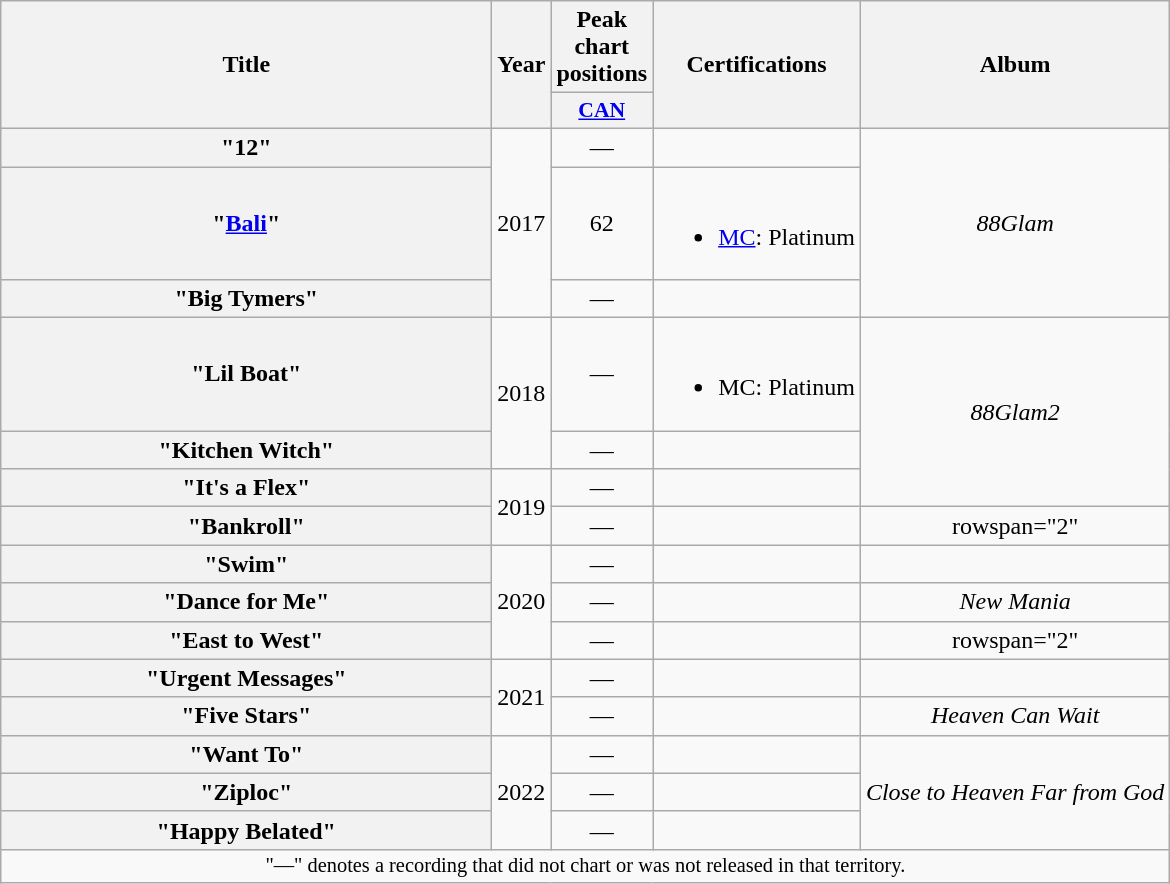<table class="wikitable plainrowheaders" style="text-align:center;">
<tr>
<th scope="col" rowspan=2 style="width:20em;">Title</th>
<th scope="col" rowspan=2>Year</th>
<th scope="col" colspan="1">Peak chart positions</th>
<th scope="col" rowspan=2>Certifications</th>
<th scope="col" rowspan=2>Album</th>
</tr>
<tr>
<th scope="col" style="width:3em;font-size:90%;"><a href='#'>CAN</a><br></th>
</tr>
<tr>
<th scope="row">"12"</th>
<td rowspan="3">2017</td>
<td>—</td>
<td></td>
<td rowspan="3"><em>88Glam</em></td>
</tr>
<tr>
<th scope="row">"<a href='#'>Bali</a>"<br></th>
<td>62</td>
<td><br><ul><li><a href='#'>MC</a>: Platinum</li></ul></td>
</tr>
<tr>
<th scope="row">"Big Tymers"</th>
<td>—</td>
<td></td>
</tr>
<tr>
<th scope="row">"Lil Boat"</th>
<td rowspan="2">2018</td>
<td>—</td>
<td><br><ul><li>MC: Platinum</li></ul></td>
<td rowspan="3"><em>88Glam2</em></td>
</tr>
<tr>
<th scope="row">"Kitchen Witch"</th>
<td>—</td>
<td></td>
</tr>
<tr>
<th scope="row">"It's a Flex"<br></th>
<td rowspan="2">2019</td>
<td>—</td>
<td></td>
</tr>
<tr>
<th scope="row">"Bankroll"<br></th>
<td>—</td>
<td></td>
<td>rowspan="2" </td>
</tr>
<tr>
<th scope="row">"Swim"</th>
<td rowspan="3">2020</td>
<td>—</td>
<td></td>
</tr>
<tr>
<th scope="row">"Dance for Me"</th>
<td>—</td>
<td></td>
<td><em>New Mania</em></td>
</tr>
<tr>
<th scope="row">"East to West"<br></th>
<td>—</td>
<td></td>
<td>rowspan="2" </td>
</tr>
<tr>
<th scope="row">"Urgent Messages"<br></th>
<td rowspan="2">2021</td>
<td>—</td>
<td></td>
</tr>
<tr>
<th scope="row">"Five Stars"</th>
<td>—</td>
<td></td>
<td><em>Heaven Can Wait</em></td>
</tr>
<tr>
<th scope="row">"Want To"</th>
<td rowspan="3">2022</td>
<td>—</td>
<td></td>
<td rowspan="3"><em>Close to Heaven Far from God</em></td>
</tr>
<tr>
<th scope="row">"Ziploc"</th>
<td>—</td>
<td></td>
</tr>
<tr>
<th scope="row">"Happy Belated"</th>
<td>—</td>
<td></td>
</tr>
<tr>
<td colspan="5" style="font-size:85%">"—" denotes a recording that did not chart or was not released in that territory.</td>
</tr>
</table>
